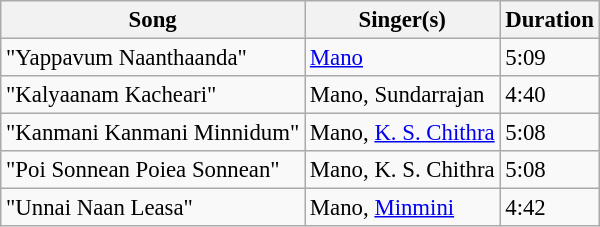<table class="wikitable" style="font-size:95%;">
<tr>
<th>Song</th>
<th>Singer(s)</th>
<th>Duration</th>
</tr>
<tr>
<td>"Yappavum Naanthaanda"</td>
<td><a href='#'>Mano</a></td>
<td>5:09</td>
</tr>
<tr>
<td>"Kalyaanam Kacheari"</td>
<td>Mano, Sundarrajan</td>
<td>4:40</td>
</tr>
<tr>
<td>"Kanmani Kanmani Minnidum"</td>
<td>Mano, <a href='#'>K. S. Chithra</a></td>
<td>5:08</td>
</tr>
<tr>
<td>"Poi Sonnean Poiea Sonnean"</td>
<td>Mano, K. S. Chithra</td>
<td>5:08</td>
</tr>
<tr>
<td>"Unnai Naan Leasa"</td>
<td>Mano, <a href='#'>Minmini</a></td>
<td>4:42</td>
</tr>
</table>
